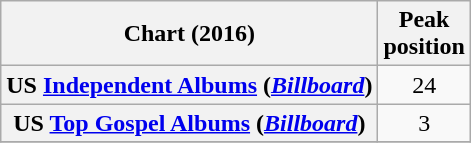<table class="wikitable sortable plainrowheaders">
<tr>
<th scope="col">Chart (2016)</th>
<th scope="col">Peak<br>position</th>
</tr>
<tr>
<th scope="row">US <a href='#'>Independent Albums</a> (<a href='#'><em>Billboard</em></a>)</th>
<td align="center">24</td>
</tr>
<tr>
<th scope="row">US <a href='#'>Top Gospel Albums</a> (<a href='#'><em>Billboard</em></a>)</th>
<td align="center">3</td>
</tr>
<tr>
</tr>
</table>
